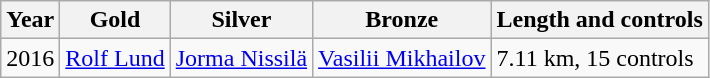<table class="wikitable">
<tr>
<th>Year</th>
<th>Gold</th>
<th>Silver</th>
<th>Bronze</th>
<th>Length and controls</th>
</tr>
<tr>
<td>2016</td>
<td> <a href='#'>Rolf Lund</a></td>
<td> <a href='#'>Jorma Nissilä</a></td>
<td> <a href='#'>Vasilii Mikhailov</a></td>
<td>7.11 km, 15 controls</td>
</tr>
</table>
